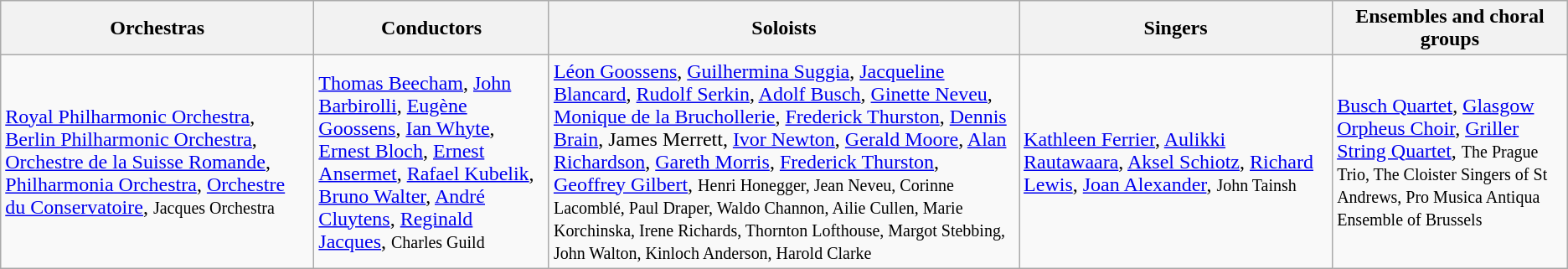<table class="wikitable toptextcells">
<tr class="hintergrundfarbe5">
<th style="width:20%;">Orchestras</th>
<th style="width:15%;">Conductors</th>
<th style="width:30%;">Soloists</th>
<th style="width:20%;">Singers</th>
<th style="width:15%;">Ensembles and choral groups</th>
</tr>
<tr>
<td><a href='#'>Royal Philharmonic Orchestra</a>, <a href='#'>Berlin Philharmonic Orchestra</a>, <a href='#'>Orchestre de la Suisse Romande</a>, <a href='#'>Philharmonia Orchestra</a>, <a href='#'>Orchestre du Conservatoire</a>, <small>Jacques Orchestra</small></td>
<td><a href='#'>Thomas Beecham</a>, <a href='#'>John Barbirolli</a>, <a href='#'>Eugène Goossens</a>, <a href='#'>Ian Whyte</a>, <a href='#'>Ernest Bloch</a>, <a href='#'>Ernest Ansermet</a>, <a href='#'>Rafael Kubelik</a>, <a href='#'>Bruno Walter</a>, <a href='#'>André Cluytens</a>, <a href='#'>Reginald Jacques</a>, <small>Charles Guild</small></td>
<td><a href='#'>Léon Goossens</a>, <a href='#'>Guilhermina Suggia</a>, <a href='#'>Jacqueline Blancard</a>, <a href='#'>Rudolf Serkin</a>, <a href='#'>Adolf Busch</a>, <a href='#'>Ginette Neveu</a>,  <a href='#'>Monique de la Bruchollerie</a>, <a href='#'>Frederick Thurston</a>, <a href='#'>Dennis Brain</a>, James Merrett, <a href='#'>Ivor Newton</a>, <a href='#'>Gerald Moore</a>, <a href='#'>Alan Richardson</a>, <a href='#'>Gareth Morris</a>, <a href='#'>Frederick Thurston</a>, <a href='#'>Geoffrey Gilbert</a>, <small>Henri Honegger, Jean Neveu, Corinne Lacomblé, Paul Draper, Waldo Channon, Ailie Cullen, Marie Korchinska, Irene Richards, Thornton Lofthouse, Margot Stebbing, John Walton, Kinloch Anderson, Harold Clarke</small></td>
<td><a href='#'>Kathleen Ferrier</a>, <a href='#'>Aulikki Rautawaara</a>, <a href='#'>Aksel Schiotz</a>, <a href='#'>Richard Lewis</a>, <a href='#'>Joan Alexander</a>, <small>John Tainsh</small></td>
<td><a href='#'>Busch Quartet</a>, <a href='#'>Glasgow Orpheus Choir</a>, <a href='#'>Griller String Quartet</a>, <small>The Prague Trio, The Cloister Singers of St Andrews, Pro Musica Antiqua Ensemble of Brussels </small></td>
</tr>
</table>
